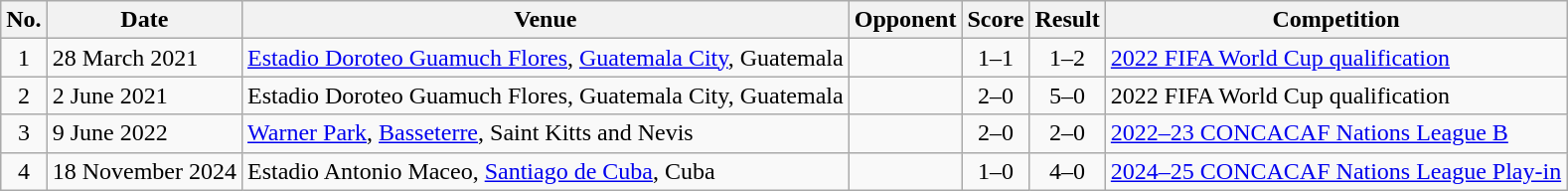<table class="wikitable sortable">
<tr>
<th scope="col">No.</th>
<th scope="col">Date</th>
<th scope="col">Venue</th>
<th scope="col">Opponent</th>
<th scope="col">Score</th>
<th scope="col">Result</th>
<th scope="col">Competition</th>
</tr>
<tr>
<td align="center">1</td>
<td>28 March 2021</td>
<td><a href='#'>Estadio Doroteo Guamuch Flores</a>, <a href='#'>Guatemala City</a>, Guatemala</td>
<td></td>
<td align="center">1–1</td>
<td align="center">1–2</td>
<td><a href='#'>2022 FIFA World Cup qualification</a></td>
</tr>
<tr>
<td align="center">2</td>
<td>2 June 2021</td>
<td>Estadio Doroteo Guamuch Flores, Guatemala City, Guatemala</td>
<td></td>
<td align="center">2–0</td>
<td align="center">5–0</td>
<td>2022 FIFA World Cup qualification</td>
</tr>
<tr>
<td align="center">3</td>
<td>9 June 2022</td>
<td><a href='#'>Warner Park</a>, <a href='#'>Basseterre</a>, Saint Kitts and Nevis</td>
<td></td>
<td align="center">2–0</td>
<td align="center">2–0</td>
<td><a href='#'>2022–23 CONCACAF Nations League B</a></td>
</tr>
<tr>
<td align="center">4</td>
<td>18 November 2024</td>
<td>Estadio Antonio Maceo, <a href='#'>Santiago de Cuba</a>, Cuba</td>
<td></td>
<td align="center">1–0</td>
<td align="center">4–0</td>
<td><a href='#'>2024–25 CONCACAF Nations League Play-in</a></td>
</tr>
</table>
